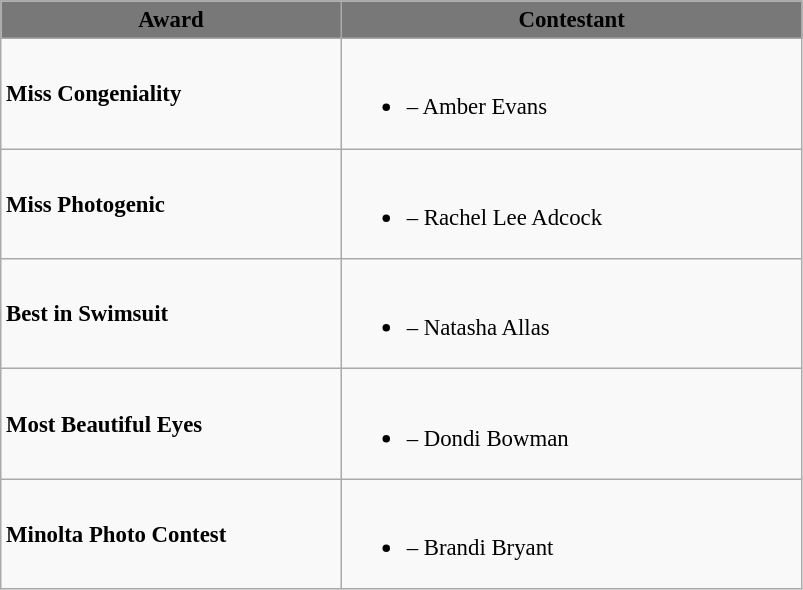<table class="wikitable sortable" style="font-size: 95%;">
<tr bgcolor="#787878" colspan=10 align="center">
<td width="220"><span><strong>Award</strong></span></td>
<td width="300"><span><strong>Contestant</strong></span></td>
</tr>
<tr>
<td><strong>Miss Congeniality</strong></td>
<td><br><ul><li><strong></strong> – Amber Evans</li></ul></td>
</tr>
<tr>
<td><strong>Miss Photogenic</strong></td>
<td><br><ul><li><strong></strong> – Rachel Lee Adcock</li></ul></td>
</tr>
<tr>
<td><strong>Best in Swimsuit</strong></td>
<td><br><ul><li><strong></strong>  – Natasha Allas</li></ul></td>
</tr>
<tr>
<td><strong>Most Beautiful Eyes</strong></td>
<td><br><ul><li><strong></strong> – Dondi Bowman</li></ul></td>
</tr>
<tr>
<td><strong>Minolta Photo Contest</strong></td>
<td><br><ul><li><strong></strong> – Brandi Bryant</li></ul></td>
</tr>
</table>
